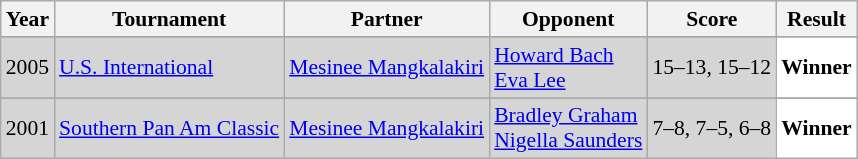<table class="sortable wikitable" style="font-size: 90%;">
<tr>
<th>Year</th>
<th>Tournament</th>
<th>Partner</th>
<th>Opponent</th>
<th>Score</th>
<th>Result</th>
</tr>
<tr>
</tr>
<tr style="background:#D5D5D5">
<td align="center">2005</td>
<td align="left"><a href='#'>U.S. International</a></td>
<td align="left"> <a href='#'>Mesinee Mangkalakiri</a></td>
<td align="left"> <a href='#'>Howard Bach</a><br> <a href='#'>Eva Lee</a></td>
<td align="left">15–13, 15–12</td>
<td style="text-align:left; background:white"> <strong>Winner</strong></td>
</tr>
<tr>
</tr>
<tr style="background:#D5D5D5">
<td align="center">2001</td>
<td align="left"><a href='#'>Southern Pan Am Classic</a></td>
<td align="left"> <a href='#'>Mesinee Mangkalakiri</a></td>
<td align="left"> <a href='#'>Bradley Graham</a><br> <a href='#'>Nigella Saunders</a></td>
<td align="left">7–8, 7–5, 6–8</td>
<td style="text-align:left; background:white"> <strong>Winner</strong></td>
</tr>
</table>
